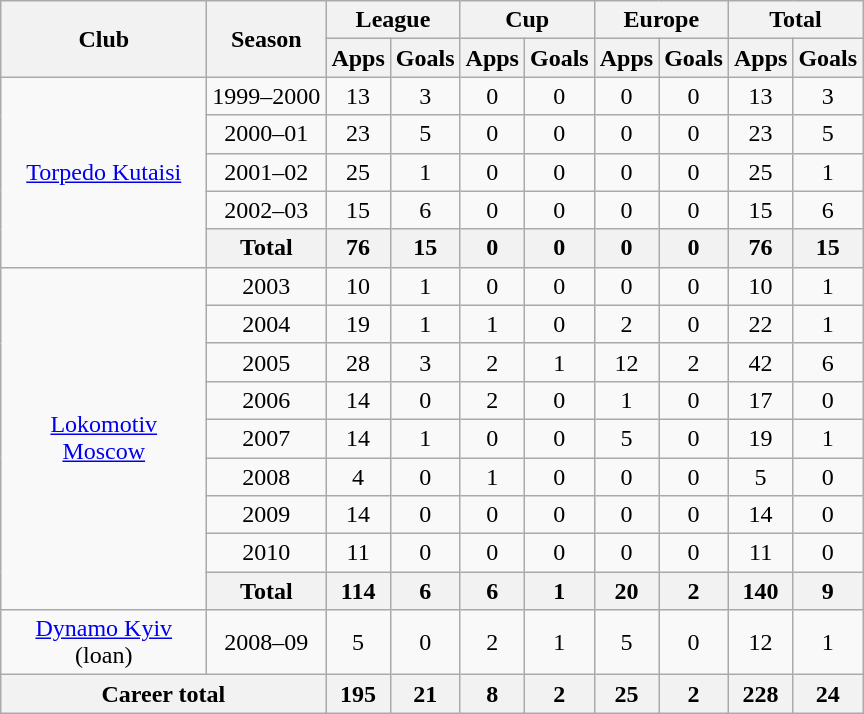<table class="wikitable" style="text-align:center">
<tr>
<th rowspan="2" width=130>Club</th>
<th rowspan="2">Season</th>
<th colspan="2">League</th>
<th colspan="2">Cup</th>
<th colspan="2">Europe</th>
<th colspan="2">Total</th>
</tr>
<tr>
<th>Apps</th>
<th>Goals</th>
<th>Apps</th>
<th>Goals</th>
<th>Apps</th>
<th>Goals</th>
<th>Apps</th>
<th>Goals</th>
</tr>
<tr>
<td rowspan="5"><a href='#'>Torpedo Kutaisi</a></td>
<td>1999–2000</td>
<td>13</td>
<td>3</td>
<td>0</td>
<td>0</td>
<td>0</td>
<td>0</td>
<td>13</td>
<td>3</td>
</tr>
<tr>
<td>2000–01</td>
<td>23</td>
<td>5</td>
<td>0</td>
<td>0</td>
<td>0</td>
<td>0</td>
<td>23</td>
<td>5</td>
</tr>
<tr>
<td>2001–02</td>
<td>25</td>
<td>1</td>
<td>0</td>
<td>0</td>
<td>0</td>
<td>0</td>
<td>25</td>
<td>1</td>
</tr>
<tr>
<td>2002–03</td>
<td>15</td>
<td>6</td>
<td>0</td>
<td>0</td>
<td>0</td>
<td>0</td>
<td>15</td>
<td>6</td>
</tr>
<tr>
<th>Total</th>
<th>76</th>
<th>15</th>
<th>0</th>
<th>0</th>
<th>0</th>
<th>0</th>
<th>76</th>
<th>15</th>
</tr>
<tr>
<td rowspan="9"><a href='#'>Lokomotiv Moscow</a></td>
<td>2003</td>
<td>10</td>
<td>1</td>
<td>0</td>
<td>0</td>
<td>0</td>
<td>0</td>
<td>10</td>
<td>1</td>
</tr>
<tr>
<td>2004</td>
<td>19</td>
<td>1</td>
<td>1</td>
<td>0</td>
<td>2</td>
<td>0</td>
<td>22</td>
<td>1</td>
</tr>
<tr>
<td>2005</td>
<td>28</td>
<td>3</td>
<td>2</td>
<td>1</td>
<td>12</td>
<td>2</td>
<td>42</td>
<td>6</td>
</tr>
<tr>
<td>2006</td>
<td>14</td>
<td>0</td>
<td>2</td>
<td>0</td>
<td>1</td>
<td>0</td>
<td>17</td>
<td>0</td>
</tr>
<tr>
<td>2007</td>
<td>14</td>
<td>1</td>
<td>0</td>
<td>0</td>
<td>5</td>
<td>0</td>
<td>19</td>
<td>1</td>
</tr>
<tr>
<td>2008</td>
<td>4</td>
<td>0</td>
<td>1</td>
<td>0</td>
<td>0</td>
<td>0</td>
<td>5</td>
<td>0</td>
</tr>
<tr>
<td>2009</td>
<td>14</td>
<td>0</td>
<td>0</td>
<td>0</td>
<td>0</td>
<td>0</td>
<td>14</td>
<td>0</td>
</tr>
<tr>
<td>2010</td>
<td>11</td>
<td>0</td>
<td>0</td>
<td>0</td>
<td>0</td>
<td>0</td>
<td>11</td>
<td>0</td>
</tr>
<tr>
<th>Total</th>
<th>114</th>
<th>6</th>
<th>6</th>
<th>1</th>
<th>20</th>
<th>2</th>
<th>140</th>
<th>9</th>
</tr>
<tr>
<td><a href='#'>Dynamo Kyiv</a> (loan)</td>
<td>2008–09</td>
<td>5</td>
<td>0</td>
<td>2</td>
<td>1</td>
<td>5</td>
<td>0</td>
<td>12</td>
<td>1</td>
</tr>
<tr>
<th colspan="2">Career total</th>
<th>195</th>
<th>21</th>
<th>8</th>
<th>2</th>
<th>25</th>
<th>2</th>
<th>228</th>
<th>24</th>
</tr>
</table>
